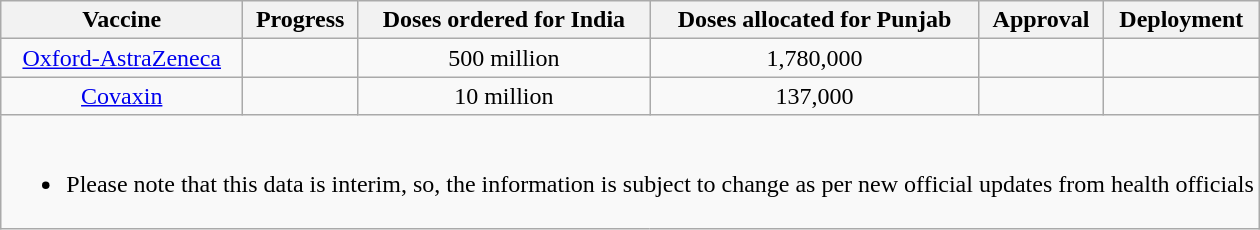<table class="wikitable" style="text-align:center">
<tr>
<th>Vaccine</th>
<th>Progress</th>
<th>Doses ordered for India</th>
<th>Doses allocated for Punjab</th>
<th>Approval</th>
<th>Deployment</th>
</tr>
<tr>
<td><a href='#'>Oxford-AstraZeneca</a></td>
<td></td>
<td style="text-align:Center;">500 million</td>
<td>1,780,000</td>
<td></td>
<td></td>
</tr>
<tr>
<td><a href='#'>Covaxin</a></td>
<td></td>
<td style="text-align:Center;">10 million</td>
<td>137,000 </td>
<td></td>
<td></td>
</tr>
<tr>
<td colspan=6 style="text-align:left"><br><ul><li>Please note that this data is interim, so, the information is subject to change as per new official updates from health officials</li></ul></td>
</tr>
</table>
